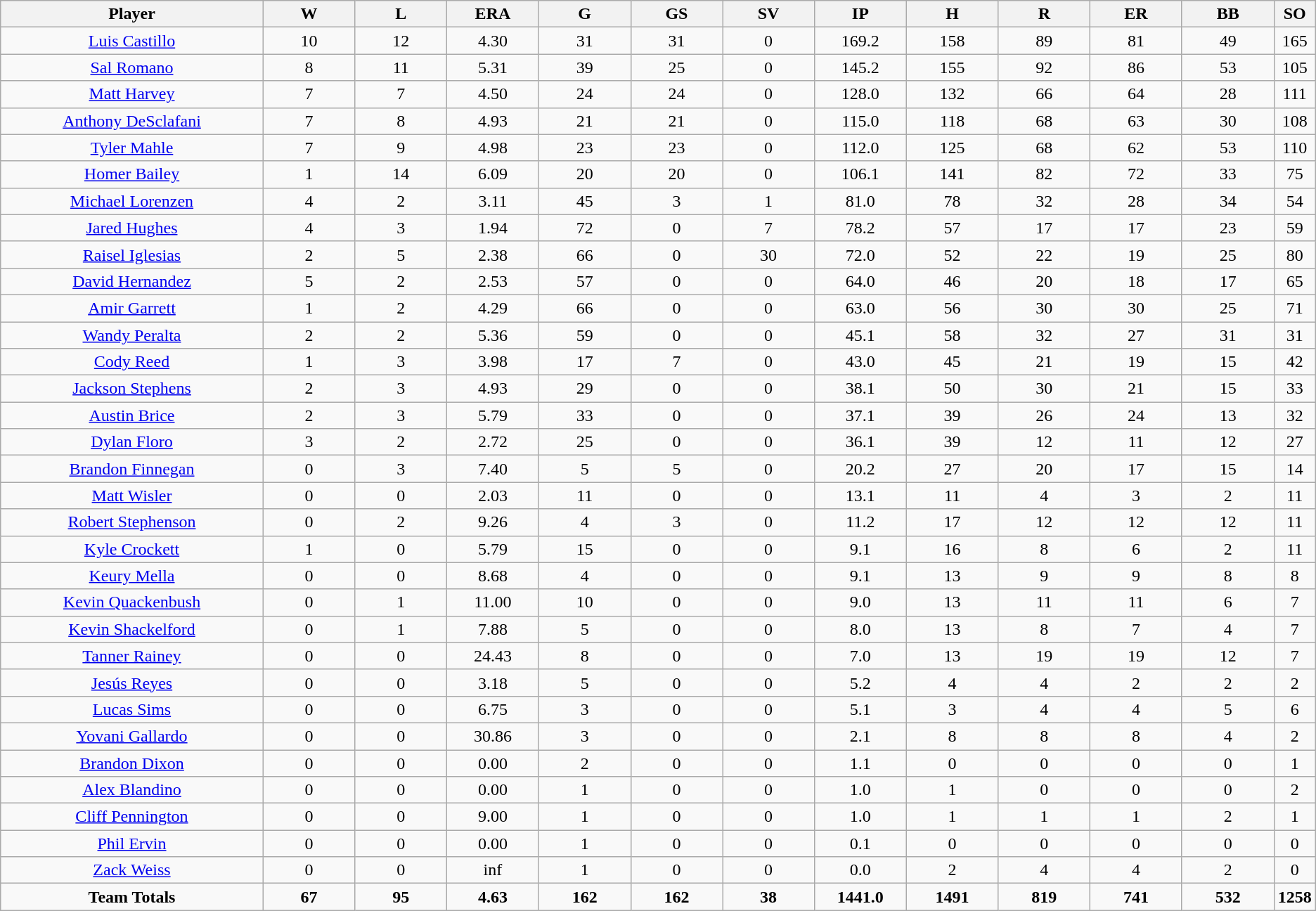<table class=wikitable style="text-align:center">
<tr>
<th bgcolor=#DDDDFF; width="20%">Player</th>
<th bgcolor=#DDDDFF; width="7%">W</th>
<th bgcolor=#DDDDFF; width="7%">L</th>
<th bgcolor=#DDDDFF; width="7%">ERA</th>
<th bgcolor=#DDDDFF; width="7%">G</th>
<th bgcolor=#DDDDFF; width="7%">GS</th>
<th bgcolor=#DDDDFF; width="7%">SV</th>
<th bgcolor=#DDDDFF; width="7%">IP</th>
<th bgcolor=#DDDDFF; width="7%">H</th>
<th bgcolor=#DDDDFF; width="7%">R</th>
<th bgcolor=#DDDDFF; width="7%">ER</th>
<th bgcolor=#DDDDFF; width="7%">BB</th>
<th bgcolor=#DDDDFF; width="7%">SO</th>
</tr>
<tr>
<td><a href='#'>Luis Castillo</a></td>
<td>10</td>
<td>12</td>
<td>4.30</td>
<td>31</td>
<td>31</td>
<td>0</td>
<td>169.2</td>
<td>158</td>
<td>89</td>
<td>81</td>
<td>49</td>
<td>165</td>
</tr>
<tr>
<td><a href='#'>Sal Romano</a></td>
<td>8</td>
<td>11</td>
<td>5.31</td>
<td>39</td>
<td>25</td>
<td>0</td>
<td>145.2</td>
<td>155</td>
<td>92</td>
<td>86</td>
<td>53</td>
<td>105</td>
</tr>
<tr>
<td><a href='#'>Matt Harvey</a></td>
<td>7</td>
<td>7</td>
<td>4.50</td>
<td>24</td>
<td>24</td>
<td>0</td>
<td>128.0</td>
<td>132</td>
<td>66</td>
<td>64</td>
<td>28</td>
<td>111</td>
</tr>
<tr>
<td><a href='#'>Anthony DeSclafani</a></td>
<td>7</td>
<td>8</td>
<td>4.93</td>
<td>21</td>
<td>21</td>
<td>0</td>
<td>115.0</td>
<td>118</td>
<td>68</td>
<td>63</td>
<td>30</td>
<td>108</td>
</tr>
<tr>
<td><a href='#'>Tyler Mahle</a></td>
<td>7</td>
<td>9</td>
<td>4.98</td>
<td>23</td>
<td>23</td>
<td>0</td>
<td>112.0</td>
<td>125</td>
<td>68</td>
<td>62</td>
<td>53</td>
<td>110</td>
</tr>
<tr>
<td><a href='#'>Homer Bailey</a></td>
<td>1</td>
<td>14</td>
<td>6.09</td>
<td>20</td>
<td>20</td>
<td>0</td>
<td>106.1</td>
<td>141</td>
<td>82</td>
<td>72</td>
<td>33</td>
<td>75</td>
</tr>
<tr>
<td><a href='#'>Michael Lorenzen</a></td>
<td>4</td>
<td>2</td>
<td>3.11</td>
<td>45</td>
<td>3</td>
<td>1</td>
<td>81.0</td>
<td>78</td>
<td>32</td>
<td>28</td>
<td>34</td>
<td>54</td>
</tr>
<tr>
<td><a href='#'>Jared Hughes</a></td>
<td>4</td>
<td>3</td>
<td>1.94</td>
<td>72</td>
<td>0</td>
<td>7</td>
<td>78.2</td>
<td>57</td>
<td>17</td>
<td>17</td>
<td>23</td>
<td>59</td>
</tr>
<tr>
<td><a href='#'>Raisel Iglesias</a></td>
<td>2</td>
<td>5</td>
<td>2.38</td>
<td>66</td>
<td>0</td>
<td>30</td>
<td>72.0</td>
<td>52</td>
<td>22</td>
<td>19</td>
<td>25</td>
<td>80</td>
</tr>
<tr>
<td><a href='#'>David Hernandez</a></td>
<td>5</td>
<td>2</td>
<td>2.53</td>
<td>57</td>
<td>0</td>
<td>0</td>
<td>64.0</td>
<td>46</td>
<td>20</td>
<td>18</td>
<td>17</td>
<td>65</td>
</tr>
<tr>
<td><a href='#'>Amir Garrett</a></td>
<td>1</td>
<td>2</td>
<td>4.29</td>
<td>66</td>
<td>0</td>
<td>0</td>
<td>63.0</td>
<td>56</td>
<td>30</td>
<td>30</td>
<td>25</td>
<td>71</td>
</tr>
<tr>
<td><a href='#'>Wandy Peralta</a></td>
<td>2</td>
<td>2</td>
<td>5.36</td>
<td>59</td>
<td>0</td>
<td>0</td>
<td>45.1</td>
<td>58</td>
<td>32</td>
<td>27</td>
<td>31</td>
<td>31</td>
</tr>
<tr>
<td><a href='#'>Cody Reed</a></td>
<td>1</td>
<td>3</td>
<td>3.98</td>
<td>17</td>
<td>7</td>
<td>0</td>
<td>43.0</td>
<td>45</td>
<td>21</td>
<td>19</td>
<td>15</td>
<td>42</td>
</tr>
<tr>
<td><a href='#'>Jackson Stephens</a></td>
<td>2</td>
<td>3</td>
<td>4.93</td>
<td>29</td>
<td>0</td>
<td>0</td>
<td>38.1</td>
<td>50</td>
<td>30</td>
<td>21</td>
<td>15</td>
<td>33</td>
</tr>
<tr>
<td><a href='#'>Austin Brice</a></td>
<td>2</td>
<td>3</td>
<td>5.79</td>
<td>33</td>
<td>0</td>
<td>0</td>
<td>37.1</td>
<td>39</td>
<td>26</td>
<td>24</td>
<td>13</td>
<td>32</td>
</tr>
<tr>
<td><a href='#'>Dylan Floro</a></td>
<td>3</td>
<td>2</td>
<td>2.72</td>
<td>25</td>
<td>0</td>
<td>0</td>
<td>36.1</td>
<td>39</td>
<td>12</td>
<td>11</td>
<td>12</td>
<td>27</td>
</tr>
<tr>
<td><a href='#'>Brandon Finnegan</a></td>
<td>0</td>
<td>3</td>
<td>7.40</td>
<td>5</td>
<td>5</td>
<td>0</td>
<td>20.2</td>
<td>27</td>
<td>20</td>
<td>17</td>
<td>15</td>
<td>14</td>
</tr>
<tr>
<td><a href='#'>Matt Wisler</a></td>
<td>0</td>
<td>0</td>
<td>2.03</td>
<td>11</td>
<td>0</td>
<td>0</td>
<td>13.1</td>
<td>11</td>
<td>4</td>
<td>3</td>
<td>2</td>
<td>11</td>
</tr>
<tr>
<td><a href='#'>Robert Stephenson</a></td>
<td>0</td>
<td>2</td>
<td>9.26</td>
<td>4</td>
<td>3</td>
<td>0</td>
<td>11.2</td>
<td>17</td>
<td>12</td>
<td>12</td>
<td>12</td>
<td>11</td>
</tr>
<tr>
<td><a href='#'>Kyle Crockett</a></td>
<td>1</td>
<td>0</td>
<td>5.79</td>
<td>15</td>
<td>0</td>
<td>0</td>
<td>9.1</td>
<td>16</td>
<td>8</td>
<td>6</td>
<td>2</td>
<td>11</td>
</tr>
<tr>
<td><a href='#'>Keury Mella</a></td>
<td>0</td>
<td>0</td>
<td>8.68</td>
<td>4</td>
<td>0</td>
<td>0</td>
<td>9.1</td>
<td>13</td>
<td>9</td>
<td>9</td>
<td>8</td>
<td>8</td>
</tr>
<tr>
<td><a href='#'>Kevin Quackenbush</a></td>
<td>0</td>
<td>1</td>
<td>11.00</td>
<td>10</td>
<td>0</td>
<td>0</td>
<td>9.0</td>
<td>13</td>
<td>11</td>
<td>11</td>
<td>6</td>
<td>7</td>
</tr>
<tr>
<td><a href='#'>Kevin Shackelford</a></td>
<td>0</td>
<td>1</td>
<td>7.88</td>
<td>5</td>
<td>0</td>
<td>0</td>
<td>8.0</td>
<td>13</td>
<td>8</td>
<td>7</td>
<td>4</td>
<td>7</td>
</tr>
<tr>
<td><a href='#'>Tanner Rainey</a></td>
<td>0</td>
<td>0</td>
<td>24.43</td>
<td>8</td>
<td>0</td>
<td>0</td>
<td>7.0</td>
<td>13</td>
<td>19</td>
<td>19</td>
<td>12</td>
<td>7</td>
</tr>
<tr>
<td><a href='#'>Jesús Reyes</a></td>
<td>0</td>
<td>0</td>
<td>3.18</td>
<td>5</td>
<td>0</td>
<td>0</td>
<td>5.2</td>
<td>4</td>
<td>4</td>
<td>2</td>
<td>2</td>
<td>2</td>
</tr>
<tr>
<td><a href='#'>Lucas Sims</a></td>
<td>0</td>
<td>0</td>
<td>6.75</td>
<td>3</td>
<td>0</td>
<td>0</td>
<td>5.1</td>
<td>3</td>
<td>4</td>
<td>4</td>
<td>5</td>
<td>6</td>
</tr>
<tr>
<td><a href='#'>Yovani Gallardo</a></td>
<td>0</td>
<td>0</td>
<td>30.86</td>
<td>3</td>
<td>0</td>
<td>0</td>
<td>2.1</td>
<td>8</td>
<td>8</td>
<td>8</td>
<td>4</td>
<td>2</td>
</tr>
<tr>
<td><a href='#'>Brandon Dixon</a></td>
<td>0</td>
<td>0</td>
<td>0.00</td>
<td>2</td>
<td>0</td>
<td>0</td>
<td>1.1</td>
<td>0</td>
<td>0</td>
<td>0</td>
<td>0</td>
<td>1</td>
</tr>
<tr>
<td><a href='#'>Alex Blandino</a></td>
<td>0</td>
<td>0</td>
<td>0.00</td>
<td>1</td>
<td>0</td>
<td>0</td>
<td>1.0</td>
<td>1</td>
<td>0</td>
<td>0</td>
<td>0</td>
<td>2</td>
</tr>
<tr>
<td><a href='#'>Cliff Pennington</a></td>
<td>0</td>
<td>0</td>
<td>9.00</td>
<td>1</td>
<td>0</td>
<td>0</td>
<td>1.0</td>
<td>1</td>
<td>1</td>
<td>1</td>
<td>2</td>
<td>1</td>
</tr>
<tr>
<td><a href='#'>Phil Ervin</a></td>
<td>0</td>
<td>0</td>
<td>0.00</td>
<td>1</td>
<td>0</td>
<td>0</td>
<td>0.1</td>
<td>0</td>
<td>0</td>
<td>0</td>
<td>0</td>
<td>0</td>
</tr>
<tr>
<td><a href='#'>Zack Weiss</a></td>
<td>0</td>
<td>0</td>
<td>inf</td>
<td>1</td>
<td>0</td>
<td>0</td>
<td>0.0</td>
<td>2</td>
<td>4</td>
<td>4</td>
<td>2</td>
<td>0</td>
</tr>
<tr>
<td><strong>Team Totals</strong></td>
<td><strong>67</strong></td>
<td><strong>95</strong></td>
<td><strong>4.63</strong></td>
<td><strong>162</strong></td>
<td><strong>162</strong></td>
<td><strong>38</strong></td>
<td><strong>1441.0</strong></td>
<td><strong>1491</strong></td>
<td><strong>819</strong></td>
<td><strong>741</strong></td>
<td><strong>532</strong></td>
<td><strong>1258</strong></td>
</tr>
</table>
